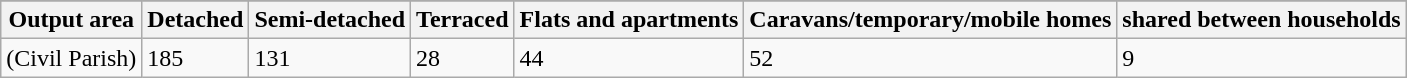<table class="wikitable">
<tr>
</tr>
<tr>
<th>Output area</th>
<th>Detached</th>
<th>Semi-detached</th>
<th>Terraced</th>
<th>Flats and apartments</th>
<th>Caravans/temporary/mobile homes</th>
<th>shared between households</th>
</tr>
<tr>
<td>(Civil Parish)</td>
<td>185</td>
<td>131</td>
<td>28</td>
<td>44</td>
<td>52</td>
<td>9</td>
</tr>
</table>
